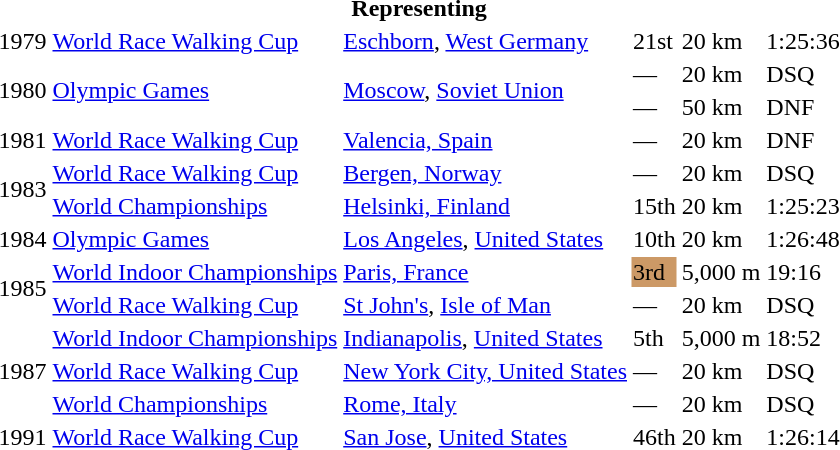<table>
<tr>
<th colspan="6">Representing </th>
</tr>
<tr>
<td>1979</td>
<td><a href='#'>World Race Walking Cup</a></td>
<td><a href='#'>Eschborn</a>, <a href='#'>West Germany</a></td>
<td>21st</td>
<td>20 km</td>
<td>1:25:36</td>
</tr>
<tr>
<td rowspan=2>1980</td>
<td rowspan=2><a href='#'>Olympic Games</a></td>
<td rowspan=2><a href='#'>Moscow</a>, <a href='#'>Soviet Union</a></td>
<td>—</td>
<td>20 km</td>
<td>DSQ</td>
</tr>
<tr>
<td>—</td>
<td>50 km</td>
<td>DNF</td>
</tr>
<tr>
<td>1981</td>
<td><a href='#'>World Race Walking Cup</a></td>
<td><a href='#'>Valencia, Spain</a></td>
<td>—</td>
<td>20 km</td>
<td>DNF</td>
</tr>
<tr>
<td rowspan=2>1983</td>
<td><a href='#'>World Race Walking Cup</a></td>
<td><a href='#'>Bergen, Norway</a></td>
<td>—</td>
<td>20 km</td>
<td>DSQ</td>
</tr>
<tr>
<td><a href='#'>World Championships</a></td>
<td><a href='#'>Helsinki, Finland</a></td>
<td>15th</td>
<td>20 km</td>
<td>1:25:23</td>
</tr>
<tr>
<td>1984</td>
<td><a href='#'>Olympic Games</a></td>
<td><a href='#'>Los Angeles</a>, <a href='#'>United States</a></td>
<td>10th</td>
<td>20 km</td>
<td>1:26:48</td>
</tr>
<tr>
<td rowspan=2>1985</td>
<td><a href='#'>World Indoor Championships</a></td>
<td><a href='#'>Paris, France</a></td>
<td bgcolor="cc9966">3rd</td>
<td>5,000 m</td>
<td>19:16</td>
</tr>
<tr>
<td><a href='#'>World Race Walking Cup</a></td>
<td><a href='#'>St John's</a>, <a href='#'>Isle of Man</a></td>
<td>—</td>
<td>20 km</td>
<td>DSQ</td>
</tr>
<tr>
<td rowspan=3>1987</td>
<td><a href='#'>World Indoor Championships</a></td>
<td><a href='#'>Indianapolis</a>, <a href='#'>United States</a></td>
<td>5th</td>
<td>5,000 m</td>
<td>18:52</td>
</tr>
<tr>
<td><a href='#'>World Race Walking Cup</a></td>
<td><a href='#'>New York City, United States</a></td>
<td>—</td>
<td>20 km</td>
<td>DSQ</td>
</tr>
<tr>
<td><a href='#'>World Championships</a></td>
<td><a href='#'>Rome, Italy</a></td>
<td>—</td>
<td>20 km</td>
<td>DSQ</td>
</tr>
<tr>
<td>1991</td>
<td><a href='#'>World Race Walking Cup</a></td>
<td><a href='#'>San Jose</a>, <a href='#'>United States</a></td>
<td>46th</td>
<td>20 km</td>
<td>1:26:14</td>
</tr>
</table>
